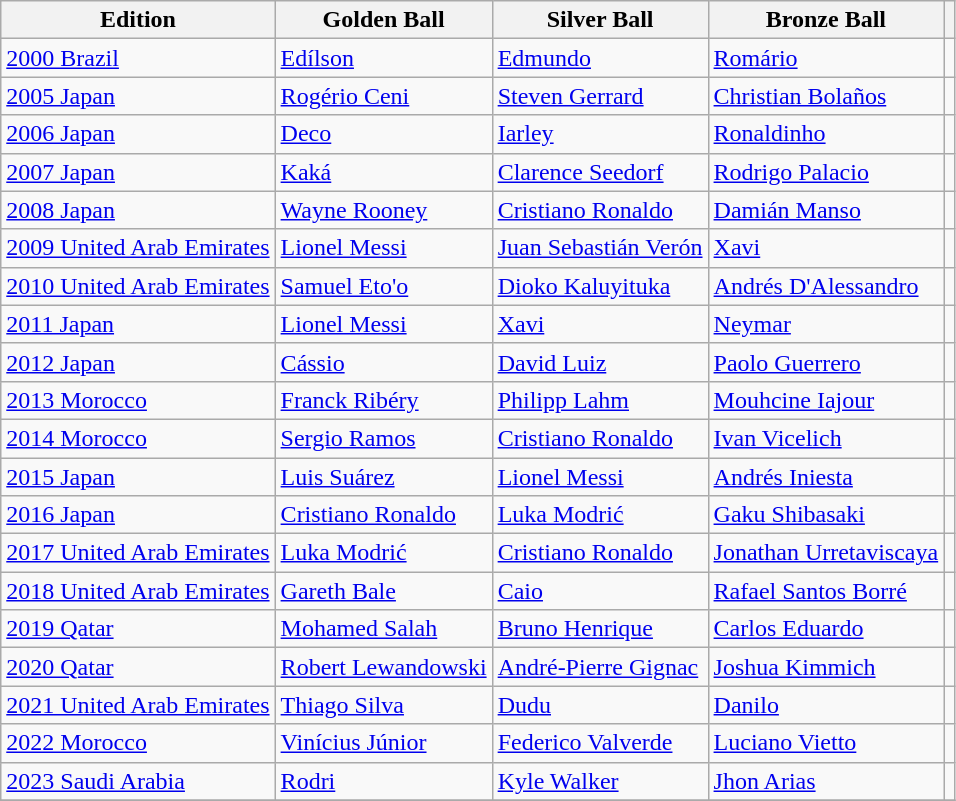<table class="wikitable plainrowheaders sortable">
<tr>
<th>Edition</th>
<th scope="col">Golden Ball</th>
<th scope="col">Silver Ball</th>
<th scope="col">Bronze Ball</th>
<th class="unsortable"></th>
</tr>
<tr>
<td scope="row"><a href='#'>2000 Brazil</a></td>
<td> <a href='#'>Edílson</a></td>
<td> <a href='#'>Edmundo</a></td>
<td> <a href='#'>Romário</a></td>
<td></td>
</tr>
<tr>
<td scope="row"><a href='#'>2005 Japan</a></td>
<td> <a href='#'>Rogério Ceni</a></td>
<td> <a href='#'>Steven Gerrard</a></td>
<td> <a href='#'>Christian Bolaños</a></td>
<td></td>
</tr>
<tr>
<td scope="row"><a href='#'>2006 Japan</a></td>
<td> <a href='#'>Deco</a></td>
<td> <a href='#'>Iarley</a></td>
<td> <a href='#'>Ronaldinho</a></td>
<td></td>
</tr>
<tr>
<td scope="row"><a href='#'>2007 Japan</a></td>
<td> <a href='#'>Kaká</a></td>
<td> <a href='#'>Clarence Seedorf</a></td>
<td> <a href='#'>Rodrigo Palacio</a></td>
<td></td>
</tr>
<tr>
<td scope="row"><a href='#'>2008 Japan</a></td>
<td> <a href='#'>Wayne Rooney</a></td>
<td> <a href='#'>Cristiano Ronaldo</a></td>
<td> <a href='#'>Damián Manso</a></td>
<td></td>
</tr>
<tr>
<td scope="row"><a href='#'>2009 United Arab Emirates</a></td>
<td> <a href='#'>Lionel Messi</a></td>
<td> <a href='#'>Juan Sebastián Verón</a></td>
<td> <a href='#'>Xavi</a></td>
<td></td>
</tr>
<tr>
<td scope="row"><a href='#'>2010 United Arab Emirates</a></td>
<td> <a href='#'>Samuel Eto'o</a></td>
<td> <a href='#'>Dioko Kaluyituka</a></td>
<td> <a href='#'>Andrés D'Alessandro</a></td>
<td></td>
</tr>
<tr>
<td scope="row"><a href='#'>2011 Japan</a></td>
<td> <a href='#'>Lionel Messi</a></td>
<td> <a href='#'>Xavi</a></td>
<td> <a href='#'>Neymar</a></td>
<td></td>
</tr>
<tr>
<td scope="row"><a href='#'>2012 Japan</a></td>
<td> <a href='#'>Cássio</a></td>
<td> <a href='#'>David Luiz</a></td>
<td> <a href='#'>Paolo Guerrero</a></td>
<td></td>
</tr>
<tr>
<td scope="row"><a href='#'>2013 Morocco</a></td>
<td> <a href='#'>Franck Ribéry</a></td>
<td> <a href='#'>Philipp Lahm</a></td>
<td> <a href='#'>Mouhcine Iajour</a></td>
<td></td>
</tr>
<tr>
<td scope="row"><a href='#'>2014 Morocco</a></td>
<td> <a href='#'>Sergio Ramos</a></td>
<td> <a href='#'>Cristiano Ronaldo</a></td>
<td> <a href='#'>Ivan Vicelich</a></td>
<td></td>
</tr>
<tr>
<td scope="row"><a href='#'>2015 Japan</a></td>
<td> <a href='#'>Luis Suárez</a></td>
<td> <a href='#'>Lionel Messi</a></td>
<td> <a href='#'>Andrés Iniesta</a></td>
<td></td>
</tr>
<tr>
<td scope="row"><a href='#'>2016 Japan</a></td>
<td> <a href='#'>Cristiano Ronaldo</a></td>
<td> <a href='#'>Luka Modrić</a></td>
<td> <a href='#'>Gaku Shibasaki</a></td>
<td></td>
</tr>
<tr>
<td scope="row"><a href='#'>2017 United Arab Emirates</a></td>
<td> <a href='#'>Luka Modrić</a></td>
<td> <a href='#'>Cristiano Ronaldo</a></td>
<td> <a href='#'>Jonathan Urretaviscaya</a></td>
<td></td>
</tr>
<tr>
<td scope="row"><a href='#'>2018 United Arab Emirates</a></td>
<td> <a href='#'>Gareth Bale</a></td>
<td> <a href='#'>Caio</a></td>
<td> <a href='#'>Rafael Santos Borré</a></td>
<td></td>
</tr>
<tr>
<td scope="row"><a href='#'>2019 Qatar</a></td>
<td> <a href='#'>Mohamed Salah</a></td>
<td> <a href='#'>Bruno Henrique</a></td>
<td> <a href='#'>Carlos Eduardo</a></td>
<td></td>
</tr>
<tr>
<td scope="row"><a href='#'>2020 Qatar</a></td>
<td> <a href='#'>Robert Lewandowski</a></td>
<td> <a href='#'>André-Pierre Gignac</a></td>
<td> <a href='#'>Joshua Kimmich</a></td>
<td></td>
</tr>
<tr>
<td scope="row"><a href='#'>2021 United Arab Emirates</a></td>
<td> <a href='#'>Thiago Silva</a></td>
<td> <a href='#'>Dudu</a></td>
<td> <a href='#'>Danilo</a></td>
<td></td>
</tr>
<tr>
<td scope="row"><a href='#'>2022 Morocco</a></td>
<td> <a href='#'>Vinícius Júnior</a></td>
<td> <a href='#'>Federico Valverde</a></td>
<td> <a href='#'>Luciano Vietto</a></td>
<td></td>
</tr>
<tr>
<td><a href='#'>2023 Saudi Arabia</a></td>
<td> <a href='#'>Rodri</a></td>
<td> <a href='#'>Kyle Walker</a></td>
<td> <a href='#'>Jhon Arias</a></td>
<td></td>
</tr>
<tr>
</tr>
</table>
